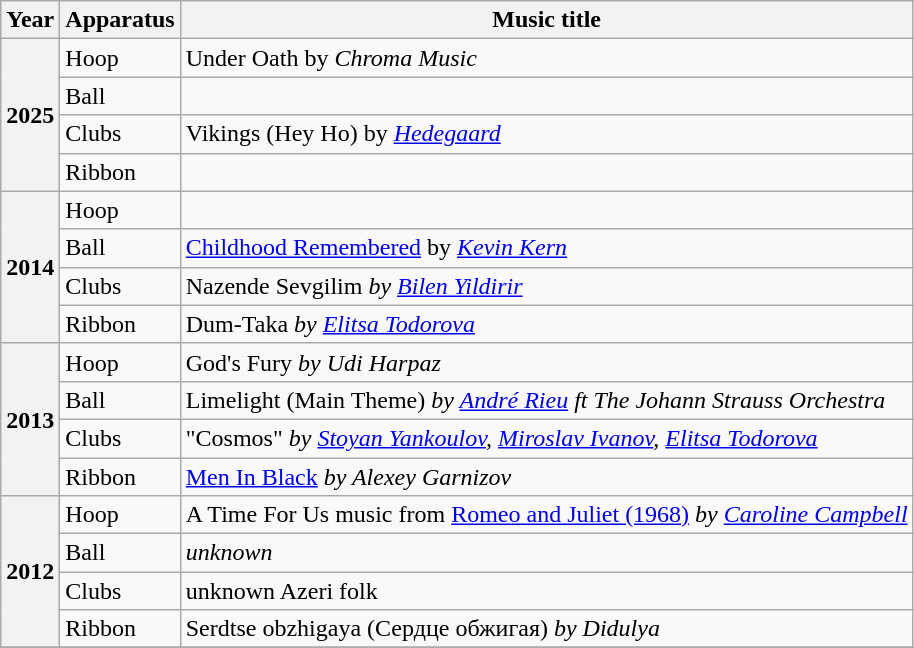<table class="wikitable plainrowheaders">
<tr>
<th scope=col>Year</th>
<th scope=col>Apparatus</th>
<th scope=col>Music title </th>
</tr>
<tr>
<th scope=row rowspan=4>2025</th>
<td>Hoop</td>
<td>Under Oath by <em>Chroma Music</em></td>
</tr>
<tr>
<td>Ball</td>
<td></td>
</tr>
<tr>
<td>Clubs</td>
<td>Vikings (Hey Ho) by <em><a href='#'>Hedegaard</a></em></td>
</tr>
<tr>
<td>Ribbon</td>
<td></td>
</tr>
<tr>
<th scope=row rowspan=4>2014</th>
<td>Hoop</td>
<td></td>
</tr>
<tr>
<td>Ball</td>
<td><a href='#'>Childhood Remembered</a> by <em><a href='#'>Kevin Kern</a></em></td>
</tr>
<tr>
<td>Clubs</td>
<td>Nazende Sevgilim <em>by <a href='#'>Bilen Yildirir</a></em></td>
</tr>
<tr>
<td>Ribbon</td>
<td>Dum-Taka <em>by <a href='#'>Elitsa Todorova</a></em></td>
</tr>
<tr>
<th scope=row rowspan=4>2013</th>
<td>Hoop</td>
<td>God's Fury <em>by Udi Harpaz</em></td>
</tr>
<tr>
<td>Ball</td>
<td>Limelight (Main Theme) <em>by <a href='#'>André Rieu</a> ft The Johann Strauss Orchestra</em></td>
</tr>
<tr>
<td>Clubs</td>
<td>"Cosmos" <em>by <a href='#'>Stoyan Yankoulov</a>, <a href='#'>Miroslav Ivanov</a>, <a href='#'>Elitsa Todorova</a></em></td>
</tr>
<tr>
<td>Ribbon</td>
<td><a href='#'>Men In Black</a> <em>by Alexey Garnizov</em></td>
</tr>
<tr>
<th scope=row rowspan=4>2012</th>
<td>Hoop</td>
<td>A Time For Us music from <a href='#'>Romeo and Juliet (1968)</a> <em>by <a href='#'>Caroline Campbell</a></em></td>
</tr>
<tr>
<td>Ball</td>
<td><em>unknown</em></td>
</tr>
<tr>
<td>Clubs</td>
<td>unknown Azeri folk</td>
</tr>
<tr>
<td>Ribbon</td>
<td>Serdtse obzhigaya (Сердце обжигая) <em>by Didulya</em></td>
</tr>
<tr>
</tr>
</table>
